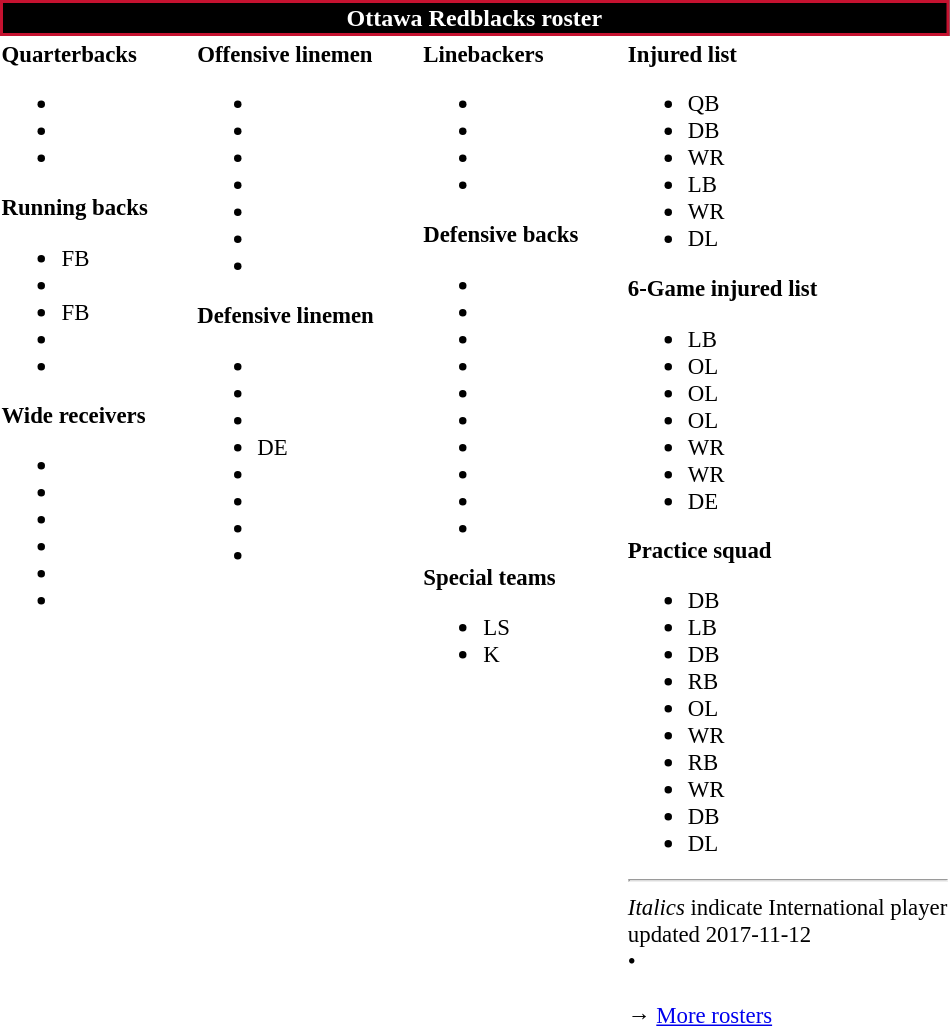<table class="toccolours" style="text-align: left;">
<tr>
<th colspan="9" style="background-color: black; border:2px solid #C51230;color:white;text-align:center;">Ottawa Redblacks roster</th>
</tr>
<tr>
<td style="font-size: 95%;vertical-align:top;"><strong>Quarterbacks</strong><br><ul><li></li><li></li><li></li></ul><strong>Running backs</strong><ul><li> FB</li><li></li><li> FB</li><li></li><li></li></ul><strong>Wide receivers</strong><ul><li></li><li></li><li></li><li></li><li></li><li></li></ul></td>
<td style="width: 25px;"></td>
<td style="font-size: 95%;vertical-align:top;"><strong>Offensive linemen</strong><br><ul><li></li><li></li><li></li><li></li><li></li><li></li><li></li></ul><strong>Defensive linemen</strong><ul><li></li><li></li><li></li><li> DE</li><li></li><li></li><li></li><li></li></ul></td>
<td style="width: 25px;"></td>
<td style="font-size: 95%;vertical-align:top;"><strong>Linebackers </strong><br><ul><li></li><li></li><li></li><li></li></ul><strong>Defensive backs</strong><ul><li></li><li></li><li></li><li></li><li></li><li></li><li></li><li></li><li></li><li></li></ul><strong>Special teams</strong><ul><li> LS</li><li> K</li></ul></td>
<td style="width: 25px;"></td>
<td style="font-size: 95%;vertical-align:top;"><strong>Injured list</strong><br><ul><li> QB</li><li> DB</li><li> WR</li><li> LB</li><li> WR</li><li> DL</li></ul><strong>6-Game injured list</strong><ul><li> LB</li><li> OL</li><li> OL</li><li> OL</li><li> WR</li><li> WR</li><li> DE</li></ul><strong>Practice squad</strong><ul><li> DB</li><li> LB</li><li> DB</li><li> RB</li><li> OL</li><li> WR</li><li> RB</li><li> WR</li><li> DB</li><li> DL</li></ul><hr>
<em>Italics</em> indicate International player<br>
<span></span> updated 2017-11-12<br>
<span></span> • <span></span><br>
<br>→ <a href='#'>More rosters</a></td>
</tr>
<tr>
</tr>
</table>
